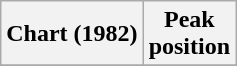<table class="wikitable plainrowheaders">
<tr>
<th scope="col">Chart (1982)</th>
<th scope="col">Peak<br>position</th>
</tr>
<tr>
</tr>
</table>
